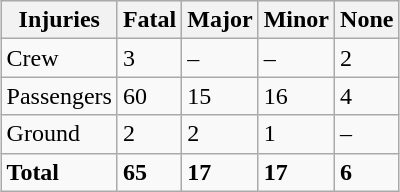<table class="wikitable" style="margin:auto;">
<tr style="background:#efefef;">
<th>Injuries</th>
<th>Fatal</th>
<th>Major</th>
<th>Minor</th>
<th>None</th>
</tr>
<tr>
<td>Crew</td>
<td>3</td>
<td>–</td>
<td>–</td>
<td>2</td>
</tr>
<tr>
<td>Passengers</td>
<td>60</td>
<td>15</td>
<td>16</td>
<td>4</td>
</tr>
<tr>
<td>Ground</td>
<td>2</td>
<td>2</td>
<td>1</td>
<td>–</td>
</tr>
<tr>
<td><strong>Total</strong></td>
<td><strong>65</strong></td>
<td><strong>17</strong></td>
<td><strong>17</strong></td>
<td><strong>6</strong></td>
</tr>
</table>
